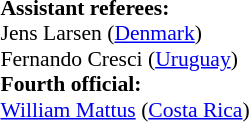<table width=100% style="font-size: 90%">
<tr>
<td><br><strong>Assistant referees:</strong>
<br>Jens Larsen (<a href='#'>Denmark</a>)
<br>Fernando Cresci (<a href='#'>Uruguay</a>)
<br><strong>Fourth official:</strong>
<br><a href='#'>William Mattus</a> (<a href='#'>Costa Rica</a>)</td>
</tr>
</table>
